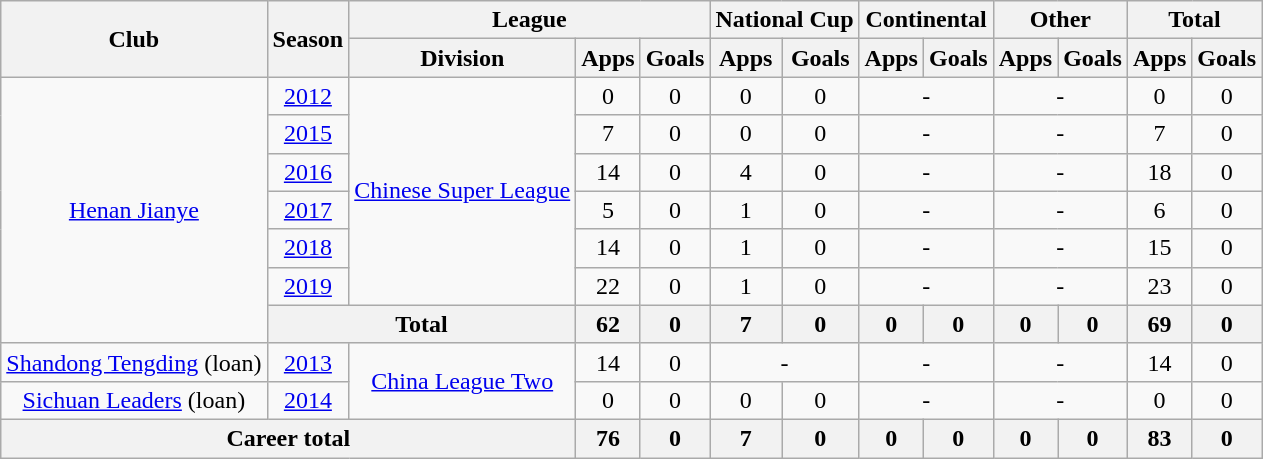<table class="wikitable" style="text-align: center">
<tr>
<th rowspan="2">Club</th>
<th rowspan="2">Season</th>
<th colspan="3">League</th>
<th colspan="2">National Cup</th>
<th colspan="2">Continental</th>
<th colspan="2">Other</th>
<th colspan="2">Total</th>
</tr>
<tr>
<th>Division</th>
<th>Apps</th>
<th>Goals</th>
<th>Apps</th>
<th>Goals</th>
<th>Apps</th>
<th>Goals</th>
<th>Apps</th>
<th>Goals</th>
<th>Apps</th>
<th>Goals</th>
</tr>
<tr>
<td rowspan=7><a href='#'>Henan Jianye</a></td>
<td><a href='#'>2012</a></td>
<td rowspan=6><a href='#'>Chinese Super League</a></td>
<td>0</td>
<td>0</td>
<td>0</td>
<td>0</td>
<td colspan="2">-</td>
<td colspan="2">-</td>
<td>0</td>
<td>0</td>
</tr>
<tr>
<td><a href='#'>2015</a></td>
<td>7</td>
<td>0</td>
<td>0</td>
<td>0</td>
<td colspan="2">-</td>
<td colspan="2">-</td>
<td>7</td>
<td>0</td>
</tr>
<tr>
<td><a href='#'>2016</a></td>
<td>14</td>
<td>0</td>
<td>4</td>
<td>0</td>
<td colspan="2">-</td>
<td colspan="2">-</td>
<td>18</td>
<td>0</td>
</tr>
<tr>
<td><a href='#'>2017</a></td>
<td>5</td>
<td>0</td>
<td>1</td>
<td>0</td>
<td colspan="2">-</td>
<td colspan="2">-</td>
<td>6</td>
<td>0</td>
</tr>
<tr>
<td><a href='#'>2018</a></td>
<td>14</td>
<td>0</td>
<td>1</td>
<td>0</td>
<td colspan="2">-</td>
<td colspan="2">-</td>
<td>15</td>
<td>0</td>
</tr>
<tr>
<td><a href='#'>2019</a></td>
<td>22</td>
<td>0</td>
<td>1</td>
<td>0</td>
<td colspan="2">-</td>
<td colspan="2">-</td>
<td>23</td>
<td>0</td>
</tr>
<tr>
<th colspan="2"><strong>Total</strong></th>
<th>62</th>
<th>0</th>
<th>7</th>
<th>0</th>
<th>0</th>
<th>0</th>
<th>0</th>
<th>0</th>
<th>69</th>
<th>0</th>
</tr>
<tr>
<td rowspan="1"><a href='#'>Shandong Tengding</a> (loan)</td>
<td><a href='#'>2013</a></td>
<td rowspan="2"><a href='#'>China League Two</a></td>
<td>14</td>
<td>0</td>
<td colspan="2">-</td>
<td colspan="2">-</td>
<td colspan="2">-</td>
<td>14</td>
<td>0</td>
</tr>
<tr>
<td rowspan="1"><a href='#'>Sichuan Leaders</a> (loan)</td>
<td><a href='#'>2014</a></td>
<td>0</td>
<td>0</td>
<td>0</td>
<td>0</td>
<td colspan="2">-</td>
<td colspan="2">-</td>
<td>0</td>
<td>0</td>
</tr>
<tr>
<th colspan=3>Career total</th>
<th>76</th>
<th>0</th>
<th>7</th>
<th>0</th>
<th>0</th>
<th>0</th>
<th>0</th>
<th>0</th>
<th>83</th>
<th>0</th>
</tr>
</table>
